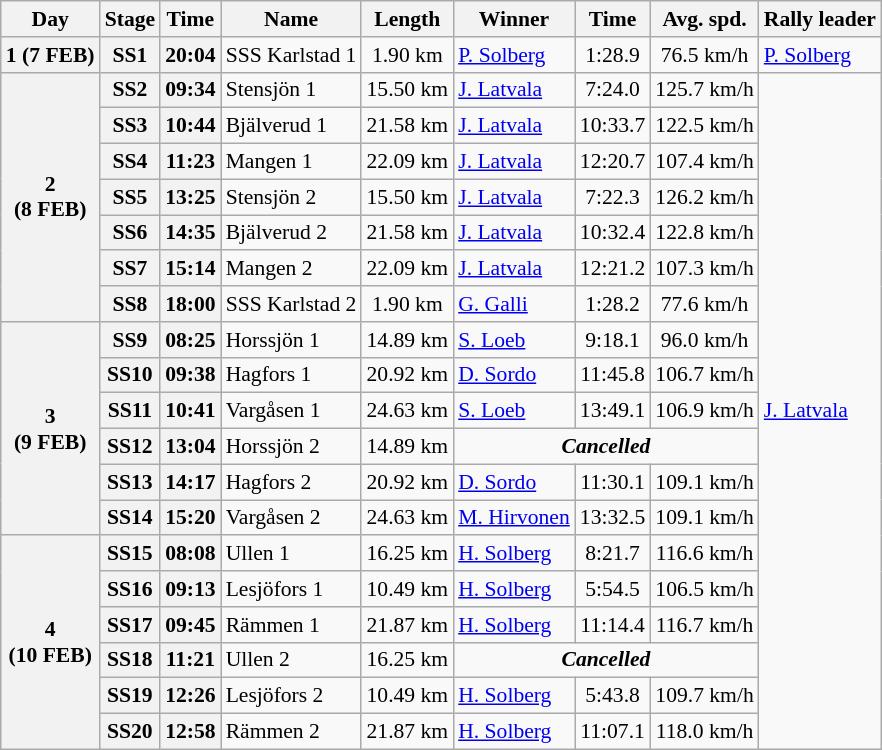<table class="wikitable" style="text-align: center; font-size: 90%; max-width: 950px;">
<tr>
<th>Day</th>
<th>Stage</th>
<th>Time</th>
<th>Name</th>
<th>Length</th>
<th>Winner</th>
<th>Time</th>
<th>Avg. spd.</th>
<th>Rally leader</th>
</tr>
<tr>
<th>1 (7 FEB)</th>
<th>SS1</th>
<th>20:04</th>
<td align=left>SSS Karlstad 1</td>
<td>1.90 km</td>
<td align=left> <a href='#'>P. Solberg</a></td>
<td>1:28.9</td>
<td>76.5 km/h</td>
<td align=left> <a href='#'>P. Solberg</a></td>
</tr>
<tr>
<th rowspan="7">2<br>(8 FEB)</th>
<th>SS2</th>
<th>09:34</th>
<td align=left>Stensjön 1</td>
<td>15.50 km</td>
<td align=left> <a href='#'>J. Latvala</a></td>
<td>7:24.0</td>
<td>125.7 km/h</td>
<td align=left rowspan="19"> <a href='#'>J. Latvala</a></td>
</tr>
<tr>
<th>SS3</th>
<th>10:44</th>
<td align=left>Bjälverud 1</td>
<td>21.58 km</td>
<td align=left> <a href='#'>J. Latvala</a></td>
<td>10:33.7</td>
<td>122.5 km/h</td>
</tr>
<tr>
<th>SS4</th>
<th>11:23</th>
<td align=left>Mangen 1</td>
<td>22.09 km</td>
<td align=left> <a href='#'>J. Latvala</a></td>
<td>12:20.7</td>
<td>107.4 km/h</td>
</tr>
<tr>
<th>SS5</th>
<th>13:25</th>
<td align=left>Stensjön 2</td>
<td>15.50 km</td>
<td align=left> <a href='#'>J. Latvala</a></td>
<td>7:22.3</td>
<td>126.2 km/h</td>
</tr>
<tr>
<th>SS6</th>
<th>14:35</th>
<td align=left>Bjälverud 2</td>
<td>21.58 km</td>
<td align=left> <a href='#'>J. Latvala</a></td>
<td>10:32.4</td>
<td>122.8 km/h</td>
</tr>
<tr>
<th>SS7</th>
<th>15:14</th>
<td align=left>Mangen 2</td>
<td>22.09 km</td>
<td align=left> <a href='#'>J. Latvala</a></td>
<td>12:21.2</td>
<td>107.3 km/h</td>
</tr>
<tr>
<th>SS8</th>
<th>18:00</th>
<td align=left>SSS Karlstad 2</td>
<td>1.90 km</td>
<td align=left> <a href='#'>G. Galli</a></td>
<td>1:28.2</td>
<td>77.6 km/h</td>
</tr>
<tr>
<th rowspan="6">3<br>(9 FEB)</th>
<th>SS9</th>
<th>08:25</th>
<td align=left>Horssjön 1</td>
<td>14.89 km</td>
<td align=left> <a href='#'>S. Loeb</a></td>
<td>9:18.1</td>
<td>96.0 km/h</td>
</tr>
<tr>
<th>SS10</th>
<th>09:38</th>
<td align=left>Hagfors 1</td>
<td>20.92 km</td>
<td align=left> <a href='#'>D. Sordo</a></td>
<td>11:45.8</td>
<td>106.7 km/h</td>
</tr>
<tr>
<th>SS11</th>
<th>10:41</th>
<td align=left>Vargåsen 1</td>
<td>24.63 km</td>
<td align=left> <a href='#'>S. Loeb</a></td>
<td>13:49.1</td>
<td>106.9 km/h</td>
</tr>
<tr>
<th>SS12</th>
<th>13:04</th>
<td align=left>Horssjön 2</td>
<td>14.89 km</td>
<td colspan="3"><strong><em>Cancelled</em></strong> </td>
</tr>
<tr>
<th>SS13</th>
<th>14:17</th>
<td align=left>Hagfors 2</td>
<td>20.92 km</td>
<td align=left> <a href='#'>D. Sordo</a></td>
<td>11:30.1</td>
<td>109.1 km/h</td>
</tr>
<tr>
<th>SS14</th>
<th>15:20</th>
<td align=left>Vargåsen 2</td>
<td>24.63 km</td>
<td align=left> <a href='#'>M. Hirvonen</a></td>
<td>13:32.5</td>
<td>109.1 km/h</td>
</tr>
<tr>
<th rowspan="6">4<br>(10 FEB)</th>
<th>SS15</th>
<th>08:08</th>
<td align=left>Ullen 1</td>
<td>16.25 km</td>
<td align=left> <a href='#'>H. Solberg</a></td>
<td>8:21.7</td>
<td>116.6 km/h</td>
</tr>
<tr>
<th>SS16</th>
<th>09:13</th>
<td align=left>Lesjöfors 1</td>
<td>10.49 km</td>
<td align=left> <a href='#'>H. Solberg</a></td>
<td>5:54.5</td>
<td>106.5 km/h</td>
</tr>
<tr>
<th>SS17</th>
<th>09:45</th>
<td align=left>Rämmen 1</td>
<td>21.87 km</td>
<td align=left> <a href='#'>H. Solberg</a></td>
<td>11:14.4</td>
<td>116.7 km/h</td>
</tr>
<tr>
<th>SS18</th>
<th>11:21</th>
<td align=left>Ullen 2</td>
<td>16.25 km</td>
<td colspan="3"><strong><em>Cancelled</em></strong> </td>
</tr>
<tr>
<th>SS19</th>
<th>12:26</th>
<td align=left>Lesjöfors 2</td>
<td>10.49 km</td>
<td align=left> <a href='#'>H. Solberg</a></td>
<td>5:43.8</td>
<td>109.7 km/h</td>
</tr>
<tr>
<th>SS20</th>
<th>12:58</th>
<td align=left>Rämmen 2</td>
<td>21.87 km</td>
<td align=left> <a href='#'>H. Solberg</a></td>
<td>11:07.1</td>
<td>118.0 km/h</td>
</tr>
</table>
